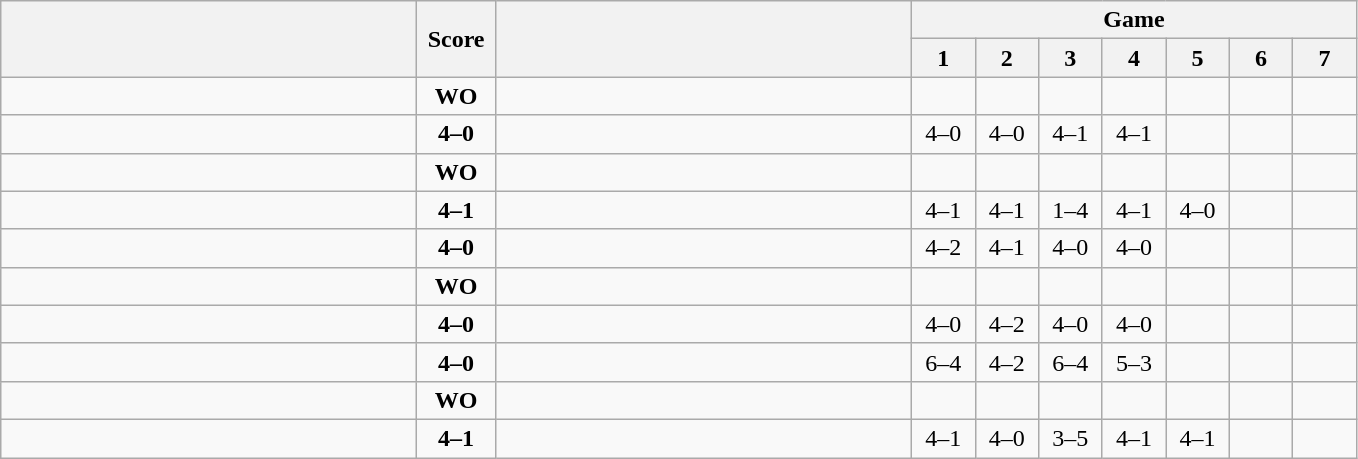<table class="wikitable" style="text-align: center;">
<tr>
<th rowspan=2 align="right" width="270"></th>
<th rowspan=2 width="45">Score</th>
<th rowspan=2 align="left" width="270"></th>
<th colspan=7>Game</th>
</tr>
<tr>
<th width="35">1</th>
<th width="35">2</th>
<th width="35">3</th>
<th width="35">4</th>
<th width="35">5</th>
<th width="35">6</th>
<th width="35">7</th>
</tr>
<tr>
<td align=left><strong></strong></td>
<td align=center><strong>WO</strong></td>
<td align=left></td>
<td></td>
<td></td>
<td></td>
<td></td>
<td></td>
<td></td>
<td></td>
</tr>
<tr>
<td align=left><strong></strong></td>
<td align=center><strong>4–0</strong></td>
<td align=left></td>
<td>4–0</td>
<td>4–0</td>
<td>4–1</td>
<td>4–1</td>
<td></td>
<td></td>
<td></td>
</tr>
<tr>
<td align=left><strong></strong></td>
<td align=center><strong>WO</strong></td>
<td align=left></td>
<td></td>
<td></td>
<td></td>
<td></td>
<td></td>
<td></td>
<td></td>
</tr>
<tr>
<td align=left><strong></strong></td>
<td align=center><strong>4–1</strong></td>
<td align=left></td>
<td>4–1</td>
<td>4–1</td>
<td>1–4</td>
<td>4–1</td>
<td>4–0</td>
<td></td>
<td></td>
</tr>
<tr>
<td align=left><strong></strong></td>
<td align=center><strong>4–0</strong></td>
<td align=left></td>
<td>4–2</td>
<td>4–1</td>
<td>4–0</td>
<td>4–0</td>
<td></td>
<td></td>
<td></td>
</tr>
<tr>
<td align=left><strong></strong></td>
<td align=center><strong>WO</strong></td>
<td align=left></td>
<td></td>
<td></td>
<td></td>
<td></td>
<td></td>
<td></td>
<td></td>
</tr>
<tr>
<td align=left><strong></strong></td>
<td align=center><strong>4–0</strong></td>
<td align=left></td>
<td>4–0</td>
<td>4–2</td>
<td>4–0</td>
<td>4–0</td>
<td></td>
<td></td>
<td></td>
</tr>
<tr>
<td align=left><strong></strong></td>
<td align=center><strong>4–0</strong></td>
<td align=left></td>
<td>6–4</td>
<td>4–2</td>
<td>6–4</td>
<td>5–3</td>
<td></td>
<td></td>
<td></td>
</tr>
<tr>
<td align=left><strong></strong></td>
<td align=center><strong>WO</strong></td>
<td align=left></td>
<td></td>
<td></td>
<td></td>
<td></td>
<td></td>
<td></td>
<td></td>
</tr>
<tr>
<td align=left><strong></strong></td>
<td align=center><strong>4–1</strong></td>
<td align=left></td>
<td>4–1</td>
<td>4–0</td>
<td>3–5</td>
<td>4–1</td>
<td>4–1</td>
<td></td>
<td></td>
</tr>
</table>
